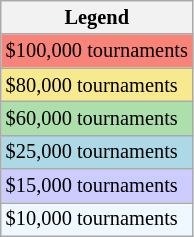<table class="wikitable" style="font-size:85%">
<tr>
<th>Legend</th>
</tr>
<tr bgcolor="#F88379">
<td>$100,000 tournaments</td>
</tr>
<tr bgcolor="#F7E98E">
<td>$80,000 tournaments</td>
</tr>
<tr bgcolor="#ADDFAD">
<td>$60,000 tournaments</td>
</tr>
<tr bgcolor="lightblue">
<td>$25,000 tournaments</td>
</tr>
<tr bgcolor="#ccf">
<td>$15,000 tournaments</td>
</tr>
<tr bgcolor="#f0f8ff">
<td>$10,000 tournaments</td>
</tr>
</table>
